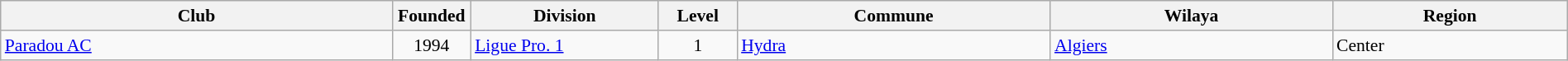<table class="wikitable sortable" width=100% style="font-size:90%">
<tr>
<th width=25%>Club</th>
<th width=5%>Founded</th>
<th width=12%>Division</th>
<th width=5%>Level</th>
<th width=20%>Commune</th>
<th width=18%>Wilaya</th>
<th width=18%>Region</th>
</tr>
<tr>
<td><a href='#'>Paradou AC</a></td>
<td align=center>1994</td>
<td><a href='#'>Ligue Pro. 1</a></td>
<td align=center>1</td>
<td><a href='#'>Hydra</a></td>
<td><a href='#'>Algiers</a></td>
<td>Center</td>
</tr>
</table>
